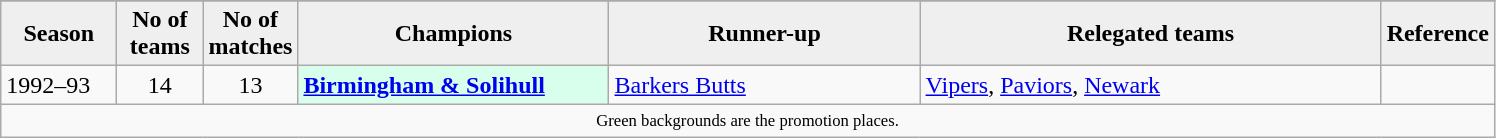<table class="wikitable">
<tr>
</tr>
<tr>
<th style="background:#efefef; width:70px;">Season</th>
<th style="background:#efefef; width:50px;">No of teams</th>
<th style="background:#efefef; width:50px;">No of matches</th>
<th style="background:#efefef; width:200px;">Champions</th>
<th style="background:#efefef; width:200px;">Runner-up</th>
<th style="background:#efefef; width:300px;">Relegated teams</th>
<th style="background:#efefef; width:50px;">Reference</th>
</tr>
<tr align=left>
<td>1992–93</td>
<td style="text-align: center;">14</td>
<td style="text-align: center;">13</td>
<td style="background:#d8ffeb;"><strong><a href='#'>Birmingham & Solihull</a></strong></td>
<td><a href='#'>Barkers Butts</a></td>
<td><a href='#'>Vipers</a>, <a href='#'>Paviors</a>, <a href='#'>Newark</a></td>
<td></td>
</tr>
<tr>
<td colspan="15"  style="border:0; font-size:smaller; text-align:center;"><small><span>Green backgrounds</span> are the promotion places.</small></td>
</tr>
</table>
